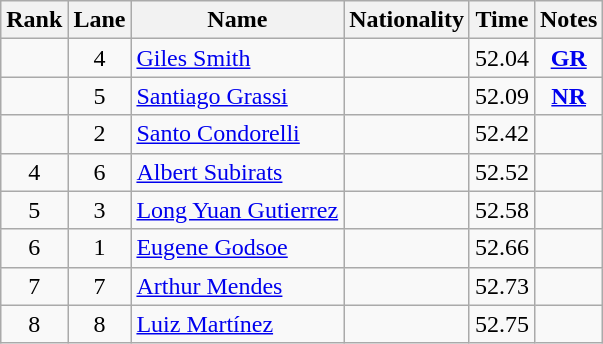<table class="wikitable sortable" style="text-align:center">
<tr>
<th>Rank</th>
<th>Lane</th>
<th>Name</th>
<th>Nationality</th>
<th>Time</th>
<th>Notes</th>
</tr>
<tr>
<td></td>
<td>4</td>
<td align=left><a href='#'>Giles Smith</a></td>
<td align=left></td>
<td>52.04</td>
<td><strong><a href='#'>GR</a></strong></td>
</tr>
<tr>
<td></td>
<td>5</td>
<td align=left><a href='#'>Santiago Grassi</a></td>
<td align=left></td>
<td>52.09</td>
<td><strong><a href='#'>NR</a></strong></td>
</tr>
<tr>
<td></td>
<td>2</td>
<td align=left><a href='#'>Santo Condorelli</a></td>
<td align=left></td>
<td>52.42</td>
<td></td>
</tr>
<tr>
<td>4</td>
<td>6</td>
<td align=left><a href='#'>Albert Subirats</a></td>
<td align=left></td>
<td>52.52</td>
<td></td>
</tr>
<tr>
<td>5</td>
<td>3</td>
<td align=left><a href='#'>Long Yuan Gutierrez</a></td>
<td align=left></td>
<td>52.58</td>
<td></td>
</tr>
<tr>
<td>6</td>
<td>1</td>
<td align=left><a href='#'>Eugene Godsoe</a></td>
<td align=left></td>
<td>52.66</td>
<td></td>
</tr>
<tr>
<td>7</td>
<td>7</td>
<td align=left><a href='#'>Arthur Mendes</a></td>
<td align=left></td>
<td>52.73</td>
<td></td>
</tr>
<tr>
<td>8</td>
<td>8</td>
<td align=left><a href='#'>Luiz Martínez</a></td>
<td align=left></td>
<td>52.75</td>
<td></td>
</tr>
</table>
